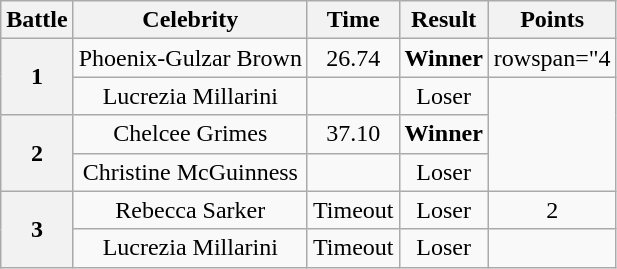<table class="wikitable plainrowheaders" style="text-align:center;">
<tr>
<th>Battle</th>
<th>Celebrity</th>
<th>Time</th>
<th>Result</th>
<th>Points</th>
</tr>
<tr>
<th rowspan=2>1</th>
<td>Phoenix-Gulzar Brown</td>
<td>26.74</td>
<td><strong>Winner</strong></td>
<td>rowspan="4 </td>
</tr>
<tr>
<td>Lucrezia Millarini</td>
<td></td>
<td>Loser</td>
</tr>
<tr>
<th rowspan=2>2</th>
<td>Chelcee Grimes</td>
<td>37.10</td>
<td><strong>Winner</strong></td>
</tr>
<tr>
<td>Christine McGuinness</td>
<td></td>
<td>Loser</td>
</tr>
<tr>
<th rowspan=2>3</th>
<td>Rebecca Sarker</td>
<td>Timeout</td>
<td>Loser</td>
<td>2</td>
</tr>
<tr>
<td>Lucrezia Millarini</td>
<td>Timeout</td>
<td>Loser</td>
<td></td>
</tr>
</table>
